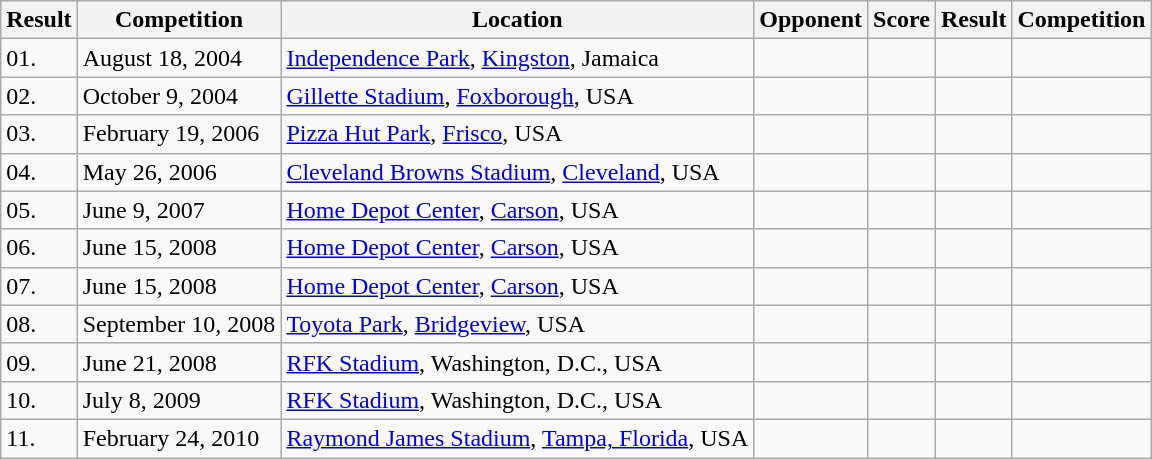<table class="wikitable">
<tr>
<th>Result</th>
<th>Competition</th>
<th>Location</th>
<th>Opponent</th>
<th>Score</th>
<th>Result</th>
<th>Competition</th>
</tr>
<tr>
<td>01.</td>
<td>August 18, 2004</td>
<td><a href='#'>Independence Park</a>, <a href='#'>Kingston</a>, Jamaica</td>
<td></td>
<td></td>
<td></td>
<td></td>
</tr>
<tr>
<td>02.</td>
<td>October 9, 2004</td>
<td><a href='#'>Gillette Stadium</a>, <a href='#'>Foxborough</a>, USA</td>
<td></td>
<td></td>
<td></td>
<td></td>
</tr>
<tr>
<td>03.</td>
<td>February 19, 2006</td>
<td><a href='#'>Pizza Hut Park</a>, <a href='#'>Frisco</a>, USA</td>
<td></td>
<td></td>
<td></td>
<td></td>
</tr>
<tr>
<td>04.</td>
<td>May 26, 2006</td>
<td><a href='#'>Cleveland Browns Stadium</a>, <a href='#'>Cleveland</a>, USA</td>
<td></td>
<td></td>
<td></td>
<td></td>
</tr>
<tr>
<td>05.</td>
<td>June 9, 2007</td>
<td><a href='#'>Home Depot Center</a>, <a href='#'>Carson</a>, USA</td>
<td></td>
<td></td>
<td></td>
<td></td>
</tr>
<tr>
<td>06.</td>
<td>June 15, 2008</td>
<td><a href='#'>Home Depot Center</a>, <a href='#'>Carson</a>, USA</td>
<td></td>
<td></td>
<td></td>
<td></td>
</tr>
<tr>
<td>07.</td>
<td>June 15, 2008</td>
<td><a href='#'>Home Depot Center</a>, <a href='#'>Carson</a>, USA</td>
<td></td>
<td></td>
<td></td>
<td></td>
</tr>
<tr>
<td>08.</td>
<td>September 10, 2008</td>
<td><a href='#'>Toyota Park</a>, <a href='#'>Bridgeview</a>, USA</td>
<td></td>
<td></td>
<td></td>
<td></td>
</tr>
<tr>
<td>09.</td>
<td>June 21, 2008</td>
<td><a href='#'>RFK Stadium</a>, Washington, D.C., USA</td>
<td></td>
<td></td>
<td></td>
<td></td>
</tr>
<tr>
<td>10.</td>
<td>July 8, 2009</td>
<td><a href='#'>RFK Stadium</a>, Washington, D.C., USA</td>
<td></td>
<td></td>
<td></td>
<td></td>
</tr>
<tr>
<td>11.</td>
<td>February 24, 2010</td>
<td><a href='#'>Raymond James Stadium</a>, <a href='#'>Tampa, Florida</a>, USA</td>
<td></td>
<td></td>
<td></td>
<td></td>
</tr>
</table>
